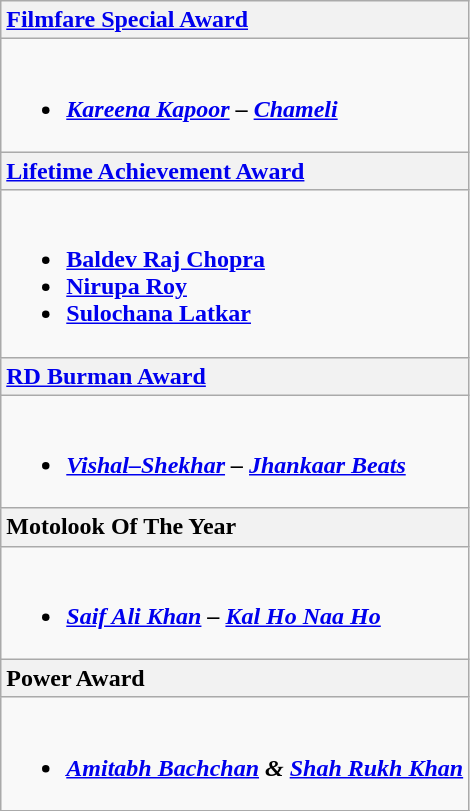<table class="wikitable">
<tr>
<th colspan=2; style="text-align: left;"><a href='#'>Filmfare Special Award</a></th>
</tr>
<tr>
<td colspan=2><br><ul><li><strong> <em><a href='#'>Kareena Kapoor</a> – <a href='#'>Chameli</a></em> </strong></li></ul></td>
</tr>
<tr>
<th colspan=2; style="text-align: left;"><a href='#'>Lifetime Achievement Award</a></th>
</tr>
<tr>
<td colspan=3><br><ul><li><strong><a href='#'>Baldev Raj Chopra</a></strong></li><li><strong><a href='#'>Nirupa Roy</a></strong></li><li><strong><a href='#'>Sulochana Latkar</a></strong></li></ul></td>
</tr>
<tr>
<th colspan=2; style="text-align: left;"><a href='#'>RD Burman Award</a></th>
</tr>
<tr>
<td colspan=2><br><ul><li><strong> <em><a href='#'>Vishal–Shekhar</a> – <a href='#'>Jhankaar Beats</a></em> </strong></li></ul></td>
</tr>
<tr>
<th colspan=2; style="text-align: left;">Motolook Of The Year</th>
</tr>
<tr>
<td colspan=3><br><ul><li><strong> <em><a href='#'>Saif Ali Khan</a> – <a href='#'>Kal Ho Naa Ho</a></em> </strong></li></ul></td>
</tr>
<tr>
<th colspan=2; style="text-align: left;">Power Award</th>
</tr>
<tr>
<td colspan=3><br><ul><li><strong> <em><a href='#'>Amitabh Bachchan</a> & <a href='#'>Shah Rukh Khan</a></em> </strong></li></ul></td>
</tr>
<tr>
</tr>
</table>
